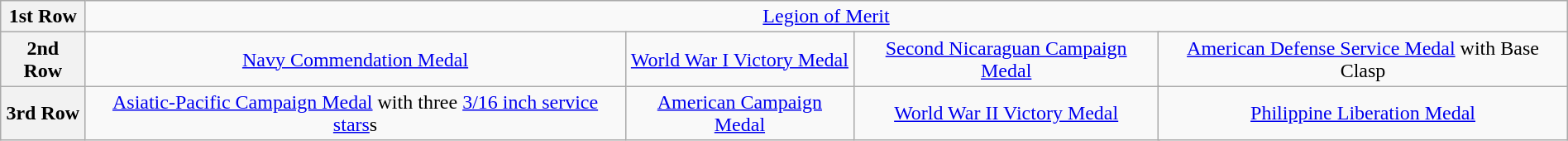<table class="wikitable" style="margin:1em auto; text-align:center;">
<tr>
<th>1st Row</th>
<td colspan="14"><a href='#'>Legion of Merit</a></td>
</tr>
<tr>
<th>2nd Row</th>
<td colspan="4"><a href='#'>Navy Commendation Medal</a></td>
<td colspan="4"><a href='#'>World War I Victory Medal</a></td>
<td colspan="4"><a href='#'>Second Nicaraguan Campaign Medal</a></td>
<td colspan="4"><a href='#'>American Defense Service Medal</a> with Base Clasp</td>
</tr>
<tr>
<th>3rd Row</th>
<td colspan="4"><a href='#'>Asiatic-Pacific Campaign Medal</a> with three <a href='#'>3/16 inch service stars</a>s</td>
<td colspan="4"><a href='#'>American Campaign Medal</a></td>
<td colspan="4"><a href='#'>World War II Victory Medal</a></td>
<td colspan="4"><a href='#'>Philippine Liberation Medal</a></td>
</tr>
</table>
